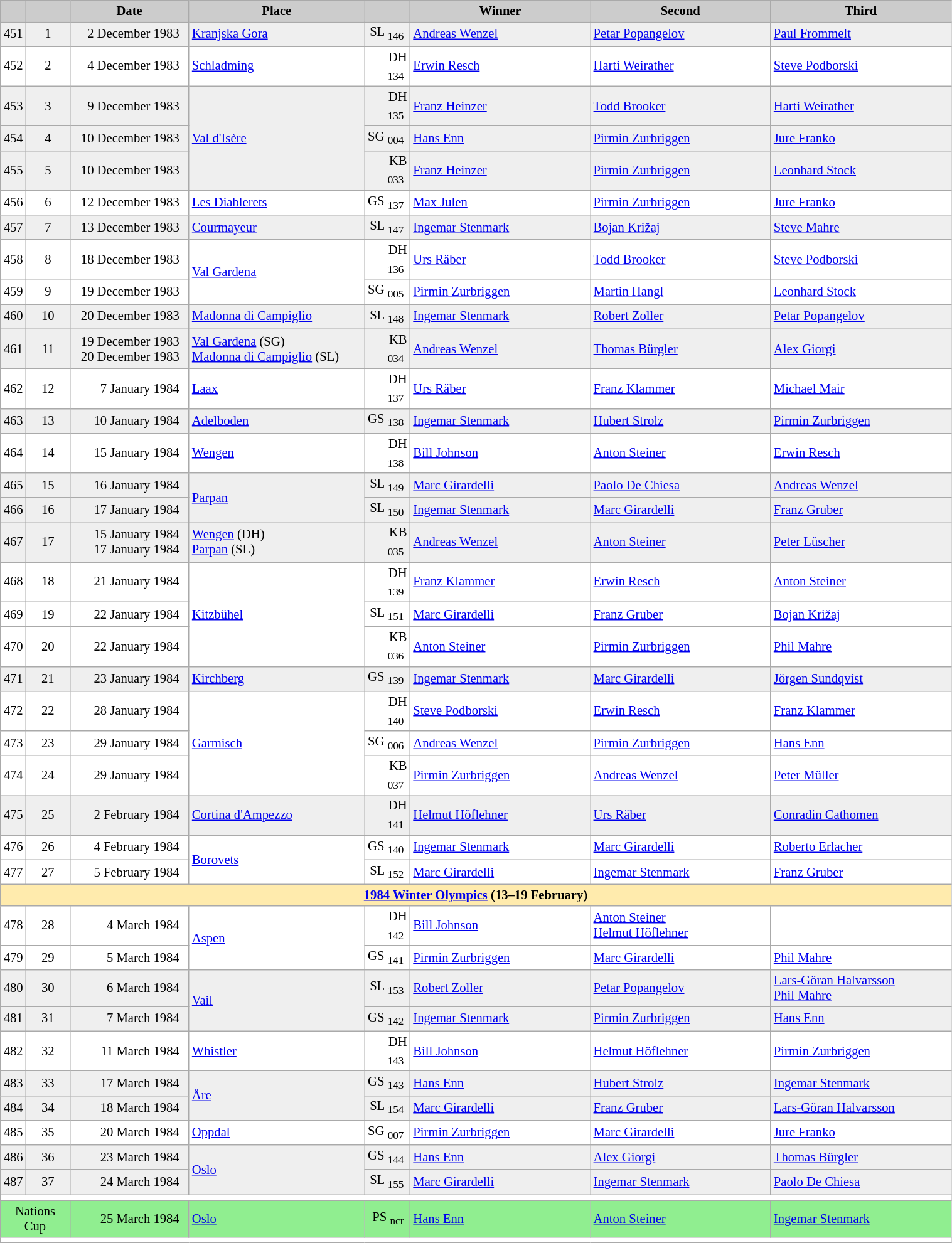<table class="wikitable plainrowheaders" style="background:#fff; font-size:86%; line-height:16px; border:grey solid 1px; border-collapse:collapse;">
<tr style="background:#ccc; text-align:center;">
<td align="center" width="13"></td>
<td align="center" width="40"></td>
<td align="center" width="120"><strong>Date</strong></td>
<td align="center" width="180"><strong>Place</strong></td>
<td align="center" width="42"></td>
<td align="center" width="185"><strong>Winner</strong></td>
<td align="center" width="185"><strong>Second</strong></td>
<td align="center" width="185"><strong>Third</strong></td>
</tr>
<tr bgcolor="#EFEFEF">
<td align=center>451</td>
<td align=center>1</td>
<td align=right>2 December 1983  </td>
<td> <a href='#'>Kranjska Gora</a></td>
<td align=right>SL <sub>146</sub> </td>
<td> <a href='#'>Andreas Wenzel</a></td>
<td> <a href='#'>Petar Popangelov</a></td>
<td> <a href='#'>Paul Frommelt</a></td>
</tr>
<tr>
<td align=center>452</td>
<td align=center>2</td>
<td align=right>4 December 1983  </td>
<td> <a href='#'>Schladming</a></td>
<td align=right>DH <sub>134</sub> </td>
<td> <a href='#'>Erwin Resch</a></td>
<td> <a href='#'>Harti Weirather</a></td>
<td> <a href='#'>Steve Podborski</a></td>
</tr>
<tr bgcolor="#EFEFEF">
<td align=center>453</td>
<td align=center>3</td>
<td align=right>9 December 1983  </td>
<td rowspan=3> <a href='#'>Val d'Isère</a></td>
<td align=right>DH <sub>135</sub> </td>
<td> <a href='#'>Franz Heinzer</a></td>
<td> <a href='#'>Todd Brooker</a></td>
<td> <a href='#'>Harti Weirather</a></td>
</tr>
<tr bgcolor="#EFEFEF">
<td align=center>454</td>
<td align=center>4</td>
<td align=right>10 December 1983  </td>
<td align=right>SG <sub>004</sub> </td>
<td> <a href='#'>Hans Enn</a></td>
<td> <a href='#'>Pirmin Zurbriggen</a></td>
<td> <a href='#'>Jure Franko</a></td>
</tr>
<tr bgcolor="#EFEFEF">
<td align=center>455</td>
<td align=center>5</td>
<td align=right>10 December 1983  </td>
<td align=right>KB <sub>033</sub> </td>
<td> <a href='#'>Franz Heinzer</a></td>
<td> <a href='#'>Pirmin Zurbriggen</a></td>
<td> <a href='#'>Leonhard Stock</a></td>
</tr>
<tr>
<td align=center>456</td>
<td align=center>6</td>
<td align=right>12 December 1983  </td>
<td> <a href='#'>Les Diablerets</a></td>
<td align=right>GS <sub>137</sub> </td>
<td> <a href='#'>Max Julen</a></td>
<td> <a href='#'>Pirmin Zurbriggen</a></td>
<td> <a href='#'>Jure Franko</a></td>
</tr>
<tr bgcolor="#EFEFEF">
<td align=center>457</td>
<td align=center>7</td>
<td align=right>13 December 1983  </td>
<td> <a href='#'>Courmayeur</a></td>
<td align=right>SL <sub>147</sub> </td>
<td> <a href='#'>Ingemar Stenmark</a></td>
<td> <a href='#'>Bojan Križaj</a></td>
<td> <a href='#'>Steve Mahre</a></td>
</tr>
<tr>
<td align=center>458</td>
<td align=center>8</td>
<td align=right>18 December 1983  </td>
<td rowspan=2> <a href='#'>Val Gardena</a></td>
<td align=right>DH <sub>136</sub> </td>
<td> <a href='#'>Urs Räber</a></td>
<td> <a href='#'>Todd Brooker</a></td>
<td> <a href='#'>Steve Podborski</a></td>
</tr>
<tr>
<td align=center>459</td>
<td align=center>9</td>
<td align=right>19 December 1983  </td>
<td align=right>SG <sub>005</sub> </td>
<td> <a href='#'>Pirmin Zurbriggen</a></td>
<td> <a href='#'>Martin Hangl</a></td>
<td> <a href='#'>Leonhard Stock</a></td>
</tr>
<tr bgcolor="#EFEFEF">
<td align=center>460</td>
<td align=center>10</td>
<td align=right>20 December 1983  </td>
<td> <a href='#'>Madonna di Campiglio</a></td>
<td align=right>SL <sub>148</sub> </td>
<td> <a href='#'>Ingemar Stenmark</a></td>
<td> <a href='#'>Robert Zoller</a></td>
<td> <a href='#'>Petar Popangelov</a></td>
</tr>
<tr bgcolor="#EFEFEF">
<td align=center>461</td>
<td align=center>11</td>
<td align=right>19 December 1983  <br>20 December 1983  </td>
<td> <a href='#'>Val Gardena</a> (SG)<br> <a href='#'>Madonna di Campiglio</a> (SL)</td>
<td align=right>KB <sub>034</sub> </td>
<td> <a href='#'>Andreas Wenzel</a></td>
<td> <a href='#'>Thomas Bürgler</a></td>
<td> <a href='#'>Alex Giorgi</a></td>
</tr>
<tr>
<td align=center>462</td>
<td align=center>12</td>
<td align=right>7 January 1984  </td>
<td> <a href='#'>Laax</a></td>
<td align=right>DH <sub>137</sub> </td>
<td> <a href='#'>Urs Räber</a></td>
<td> <a href='#'>Franz Klammer</a></td>
<td> <a href='#'>Michael Mair</a></td>
</tr>
<tr bgcolor="#EFEFEF">
<td align=center>463</td>
<td align=center>13</td>
<td align=right>10 January 1984  </td>
<td> <a href='#'>Adelboden</a></td>
<td align=right>GS <sub>138</sub> </td>
<td> <a href='#'>Ingemar Stenmark</a></td>
<td> <a href='#'>Hubert Strolz</a></td>
<td> <a href='#'>Pirmin Zurbriggen</a></td>
</tr>
<tr>
<td align=center>464</td>
<td align=center>14</td>
<td align=right>15 January 1984  </td>
<td> <a href='#'>Wengen</a></td>
<td align=right>DH <sub>138</sub> </td>
<td> <a href='#'>Bill Johnson</a></td>
<td> <a href='#'>Anton Steiner</a></td>
<td> <a href='#'>Erwin Resch</a></td>
</tr>
<tr bgcolor="#EFEFEF">
<td align=center>465</td>
<td align=center>15</td>
<td align=right>16 January 1984  </td>
<td rowspan=2> <a href='#'>Parpan</a></td>
<td align=right>SL <sub>149</sub> </td>
<td> <a href='#'>Marc Girardelli</a></td>
<td> <a href='#'>Paolo De Chiesa</a></td>
<td> <a href='#'>Andreas Wenzel</a></td>
</tr>
<tr bgcolor="#EFEFEF">
<td align=center>466</td>
<td align=center>16</td>
<td align=right>17 January 1984  </td>
<td align=right>SL <sub>150</sub> </td>
<td> <a href='#'>Ingemar Stenmark</a></td>
<td> <a href='#'>Marc Girardelli</a></td>
<td> <a href='#'>Franz Gruber</a></td>
</tr>
<tr bgcolor="#EFEFEF">
<td align=center>467</td>
<td align=center>17</td>
<td align=right>15 January 1984  <br>17 January 1984  </td>
<td> <a href='#'>Wengen</a> (DH)<br> <a href='#'>Parpan</a> (SL)</td>
<td align=right>KB <sub>035</sub> </td>
<td> <a href='#'>Andreas Wenzel</a></td>
<td> <a href='#'>Anton Steiner</a></td>
<td> <a href='#'>Peter Lüscher</a></td>
</tr>
<tr>
<td align=center>468</td>
<td align=center>18</td>
<td align=right>21 January 1984  </td>
<td rowspan=3> <a href='#'>Kitzbühel</a></td>
<td align=right>DH <sub>139</sub> </td>
<td> <a href='#'>Franz Klammer</a></td>
<td> <a href='#'>Erwin Resch</a></td>
<td> <a href='#'>Anton Steiner</a></td>
</tr>
<tr>
<td align=center>469</td>
<td align=center>19</td>
<td align=right>22 January 1984  </td>
<td align=right>SL <sub>151</sub> </td>
<td> <a href='#'>Marc Girardelli</a></td>
<td> <a href='#'>Franz Gruber</a></td>
<td> <a href='#'>Bojan Križaj</a></td>
</tr>
<tr>
<td align=center>470</td>
<td align=center>20</td>
<td align=right>22 January 1984  </td>
<td align=right>KB <sub>036</sub> </td>
<td> <a href='#'>Anton Steiner</a></td>
<td> <a href='#'>Pirmin Zurbriggen</a></td>
<td> <a href='#'>Phil Mahre</a></td>
</tr>
<tr bgcolor="#EFEFEF">
<td align=center>471</td>
<td align=center>21</td>
<td align=right>23 January 1984  </td>
<td> <a href='#'>Kirchberg</a></td>
<td align=right>GS <sub>139</sub> </td>
<td> <a href='#'>Ingemar Stenmark</a></td>
<td> <a href='#'>Marc Girardelli</a></td>
<td> <a href='#'>Jörgen Sundqvist</a></td>
</tr>
<tr>
<td align=center>472</td>
<td align=center>22</td>
<td align=right>28 January 1984  </td>
<td rowspan=3> <a href='#'>Garmisch</a></td>
<td align=right>DH <sub>140</sub> </td>
<td> <a href='#'>Steve Podborski</a></td>
<td> <a href='#'>Erwin Resch</a></td>
<td> <a href='#'>Franz Klammer</a></td>
</tr>
<tr>
<td align=center>473</td>
<td align=center>23</td>
<td align=right>29 January 1984  </td>
<td align=right>SG <sub>006</sub> </td>
<td> <a href='#'>Andreas Wenzel</a></td>
<td> <a href='#'>Pirmin Zurbriggen</a></td>
<td> <a href='#'>Hans Enn</a></td>
</tr>
<tr>
<td align=center>474</td>
<td align=center>24</td>
<td align=right>29 January 1984  </td>
<td align=right>KB <sub>037</sub> </td>
<td> <a href='#'>Pirmin Zurbriggen</a></td>
<td> <a href='#'>Andreas Wenzel</a></td>
<td> <a href='#'>Peter Müller</a></td>
</tr>
<tr bgcolor="#EFEFEF">
<td align=center>475</td>
<td align=center>25</td>
<td align=right>2 February 1984  </td>
<td> <a href='#'>Cortina d'Ampezzo</a></td>
<td align=right>DH <sub>141</sub> </td>
<td> <a href='#'>Helmut Höflehner</a></td>
<td> <a href='#'>Urs Räber</a></td>
<td> <a href='#'>Conradin Cathomen</a></td>
</tr>
<tr>
<td align=center>476</td>
<td align=center>26</td>
<td align=right>4 February 1984  </td>
<td rowspan=2> <a href='#'>Borovets</a></td>
<td align=right>GS <sub>140</sub> </td>
<td> <a href='#'>Ingemar Stenmark</a></td>
<td> <a href='#'>Marc Girardelli</a></td>
<td> <a href='#'>Roberto Erlacher</a></td>
</tr>
<tr>
<td align=center>477</td>
<td align=center>27</td>
<td align=right>5 February 1984  </td>
<td align=right>SL <sub>152</sub> </td>
<td> <a href='#'>Marc Girardelli</a></td>
<td> <a href='#'>Ingemar Stenmark</a></td>
<td> <a href='#'>Franz Gruber</a></td>
</tr>
<tr style="background:#FFEBAD">
<td colspan="8" style="text-align:center;"><strong><a href='#'>1984 Winter Olympics</a> (13–19 February)</strong></td>
</tr>
<tr>
<td align=center>478</td>
<td align=center>28</td>
<td align=right>4 March 1984  </td>
<td rowspan=2> <a href='#'>Aspen</a></td>
<td align=right>DH <sub>142</sub> </td>
<td> <a href='#'>Bill Johnson</a></td>
<td> <a href='#'>Anton Steiner</a><br> <a href='#'>Helmut Höflehner</a></td>
<td></td>
</tr>
<tr>
<td align=center>479</td>
<td align=center>29</td>
<td align=right>5 March 1984  </td>
<td align=right>GS <sub>141</sub> </td>
<td> <a href='#'>Pirmin Zurbriggen</a></td>
<td> <a href='#'>Marc Girardelli</a></td>
<td> <a href='#'>Phil Mahre</a></td>
</tr>
<tr bgcolor="#EFEFEF">
<td align=center>480</td>
<td align=center>30</td>
<td align=right>6 March 1984  </td>
<td rowspan=2> <a href='#'>Vail</a></td>
<td align=right>SL <sub>153</sub> </td>
<td> <a href='#'>Robert Zoller</a></td>
<td> <a href='#'>Petar Popangelov</a></td>
<td> <a href='#'>Lars-Göran Halvarsson</a><br> <a href='#'>Phil Mahre</a></td>
</tr>
<tr bgcolor="#EFEFEF">
<td align=center>481</td>
<td align=center>31</td>
<td align=right>7 March 1984  </td>
<td align=right>GS <sub>142</sub> </td>
<td> <a href='#'>Ingemar Stenmark</a></td>
<td> <a href='#'>Pirmin Zurbriggen</a></td>
<td> <a href='#'>Hans Enn</a></td>
</tr>
<tr>
<td align=center>482</td>
<td align=center>32</td>
<td align=right>11 March 1984  </td>
<td> <a href='#'>Whistler</a></td>
<td align=right>DH <sub>143</sub> </td>
<td> <a href='#'>Bill Johnson</a></td>
<td> <a href='#'>Helmut Höflehner</a></td>
<td> <a href='#'>Pirmin Zurbriggen</a></td>
</tr>
<tr bgcolor="#EFEFEF">
<td align=center>483</td>
<td align=center>33</td>
<td align=right>17 March 1984  </td>
<td rowspan=2> <a href='#'>Åre</a></td>
<td align=right>GS <sub>143</sub> </td>
<td> <a href='#'>Hans Enn</a></td>
<td> <a href='#'>Hubert Strolz</a></td>
<td> <a href='#'>Ingemar Stenmark</a></td>
</tr>
<tr bgcolor="#EFEFEF">
<td align=center>484</td>
<td align=center>34</td>
<td align=right>18 March 1984  </td>
<td align=right>SL <sub>154</sub> </td>
<td> <a href='#'>Marc Girardelli</a></td>
<td> <a href='#'>Franz Gruber</a></td>
<td> <a href='#'>Lars-Göran Halvarsson</a></td>
</tr>
<tr>
<td align=center>485</td>
<td align=center>35</td>
<td align=right>20 March 1984  </td>
<td> <a href='#'>Oppdal</a></td>
<td align=right>SG <sub>007</sub> </td>
<td> <a href='#'>Pirmin Zurbriggen</a></td>
<td> <a href='#'>Marc Girardelli</a></td>
<td> <a href='#'>Jure Franko</a></td>
</tr>
<tr bgcolor="#EFEFEF">
<td align=center>486</td>
<td align=center>36</td>
<td align=right>23 March 1984  </td>
<td rowspan=2> <a href='#'>Oslo</a></td>
<td align=right>GS <sub>144</sub> </td>
<td> <a href='#'>Hans Enn</a></td>
<td> <a href='#'>Alex Giorgi</a></td>
<td> <a href='#'>Thomas Bürgler</a></td>
</tr>
<tr bgcolor="#EFEFEF">
<td align=center>487</td>
<td align=center>37</td>
<td align=right>24 March 1984  </td>
<td align=right>SL <sub>155</sub> </td>
<td> <a href='#'>Marc Girardelli</a></td>
<td> <a href='#'>Ingemar Stenmark</a></td>
<td> <a href='#'>Paolo De Chiesa</a></td>
</tr>
<tr>
<td colspan=8></td>
</tr>
<tr bgcolor=#90EE90>
<td colspan=2 align=center>Nations Cup</td>
<td align=right>25 March 1984  </td>
<td> <a href='#'>Oslo</a></td>
<td align=right>PS <sub>ncr</sub> </td>
<td> <a href='#'>Hans Enn</a></td>
<td> <a href='#'>Anton Steiner</a></td>
<td> <a href='#'>Ingemar Stenmark</a></td>
</tr>
<tr>
<td colspan=8></td>
</tr>
</table>
